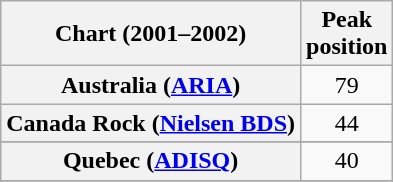<table class="wikitable sortable plainrowheaders" style="text-align:center">
<tr>
<th>Chart (2001–2002)</th>
<th>Peak<br>position</th>
</tr>
<tr>
<th scope="row">Australia (<a href='#'>ARIA</a>)</th>
<td>79</td>
</tr>
<tr>
<th scope="row">Canada Rock (<a href='#'>Nielsen BDS</a>)</th>
<td>44</td>
</tr>
<tr>
</tr>
<tr>
</tr>
<tr>
</tr>
<tr>
</tr>
<tr>
<th scope="row">Quebec (<a href='#'>ADISQ</a>)</th>
<td>40</td>
</tr>
<tr>
</tr>
<tr>
</tr>
</table>
